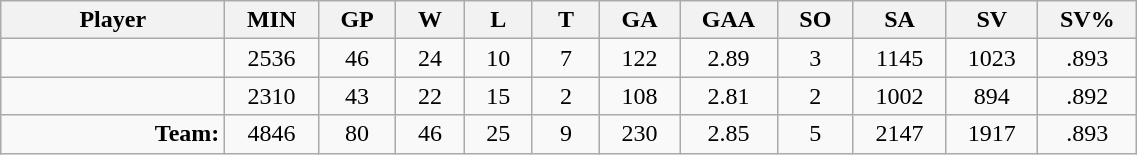<table class="wikitable sortable" width="60%">
<tr>
<th bgcolor="#DDDDFF" width="10%">Player</th>
<th width="3%" bgcolor="#DDDDFF" title="Minutes played">MIN</th>
<th width="3%" bgcolor="#DDDDFF" title="Games played in">GP</th>
<th width="3%" bgcolor="#DDDDFF" title="Wins">W</th>
<th width="3%" bgcolor="#DDDDFF"title="Losses">L</th>
<th width="3%" bgcolor="#DDDDFF" title="Ties">T</th>
<th width="3%" bgcolor="#DDDDFF" title="Goals against">GA</th>
<th width="3%" bgcolor="#DDDDFF" title="Goals against average">GAA</th>
<th width="3%" bgcolor="#DDDDFF"title="Shut-outs">SO</th>
<th width="3%" bgcolor="#DDDDFF" title="Shots against">SA</th>
<th width="3%" bgcolor="#DDDDFF" title="Shots saved">SV</th>
<th width="3%" bgcolor="#DDDDFF" title="Save percentage">SV%</th>
</tr>
<tr align="center">
<td align="right"></td>
<td>2536</td>
<td>46</td>
<td>24</td>
<td>10</td>
<td>7</td>
<td>122</td>
<td>2.89</td>
<td>3</td>
<td>1145</td>
<td>1023</td>
<td>.893</td>
</tr>
<tr align="center">
<td align="right"></td>
<td>2310</td>
<td>43</td>
<td>22</td>
<td>15</td>
<td>2</td>
<td>108</td>
<td>2.81</td>
<td>2</td>
<td>1002</td>
<td>894</td>
<td>.892</td>
</tr>
<tr align="center">
<td align="right"><strong>Team:</strong></td>
<td>4846</td>
<td>80</td>
<td>46</td>
<td>25</td>
<td>9</td>
<td>230</td>
<td>2.85</td>
<td>5</td>
<td>2147</td>
<td>1917</td>
<td>.893</td>
</tr>
</table>
